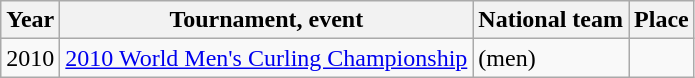<table class="wikitable">
<tr>
<th scope="col">Year</th>
<th scope="col">Tournament, event</th>
<th scope="col">National team</th>
<th scope="col">Place</th>
</tr>
<tr>
<td>2010</td>
<td><a href='#'>2010 World Men's Curling Championship</a></td>
<td> (men)</td>
<td></td>
</tr>
</table>
